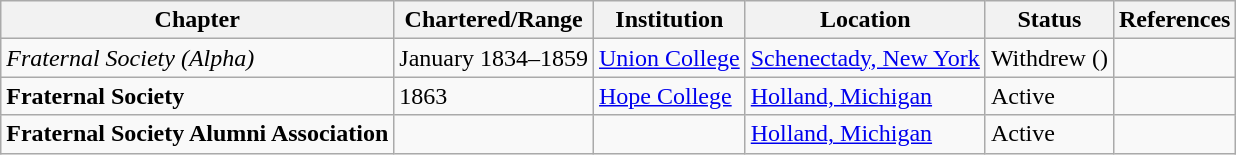<table class="wikitable sortable">
<tr>
<th>Chapter</th>
<th>Chartered/Range</th>
<th>Institution</th>
<th>Location</th>
<th>Status</th>
<th>References</th>
</tr>
<tr>
<td><em>Fraternal Society (Alpha)</em></td>
<td>January 1834–1859</td>
<td><a href='#'>Union College</a></td>
<td><a href='#'>Schenectady, New York</a></td>
<td>Withdrew (<strong></strong>)</td>
<td></td>
</tr>
<tr>
<td><strong>Fraternal Society</strong></td>
<td>1863</td>
<td><a href='#'>Hope College</a></td>
<td><a href='#'>Holland, Michigan</a></td>
<td>Active</td>
<td></td>
</tr>
<tr>
<td><strong>Fraternal Society Alumni Association</strong></td>
<td></td>
<td></td>
<td><a href='#'>Holland, Michigan</a></td>
<td>Active</td>
<td></td>
</tr>
</table>
